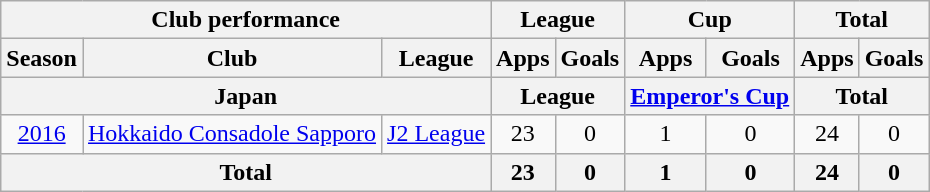<table class="wikitable" style="text-align:center;">
<tr>
<th colspan=3>Club performance</th>
<th colspan=2>League</th>
<th colspan=2>Cup</th>
<th colspan=2>Total</th>
</tr>
<tr>
<th>Season</th>
<th>Club</th>
<th>League</th>
<th>Apps</th>
<th>Goals</th>
<th>Apps</th>
<th>Goals</th>
<th>Apps</th>
<th>Goals</th>
</tr>
<tr>
<th colspan=3>Japan</th>
<th colspan=2>League</th>
<th colspan=2><a href='#'>Emperor's Cup</a></th>
<th colspan=2>Total</th>
</tr>
<tr>
<td><a href='#'>2016</a></td>
<td rowspan="1"><a href='#'>Hokkaido Consadole Sapporo</a></td>
<td rowspan="1"><a href='#'>J2 League</a></td>
<td>23</td>
<td>0</td>
<td>1</td>
<td>0</td>
<td>24</td>
<td>0</td>
</tr>
<tr>
<th colspan=3>Total</th>
<th>23</th>
<th>0</th>
<th>1</th>
<th>0</th>
<th>24</th>
<th>0</th>
</tr>
</table>
